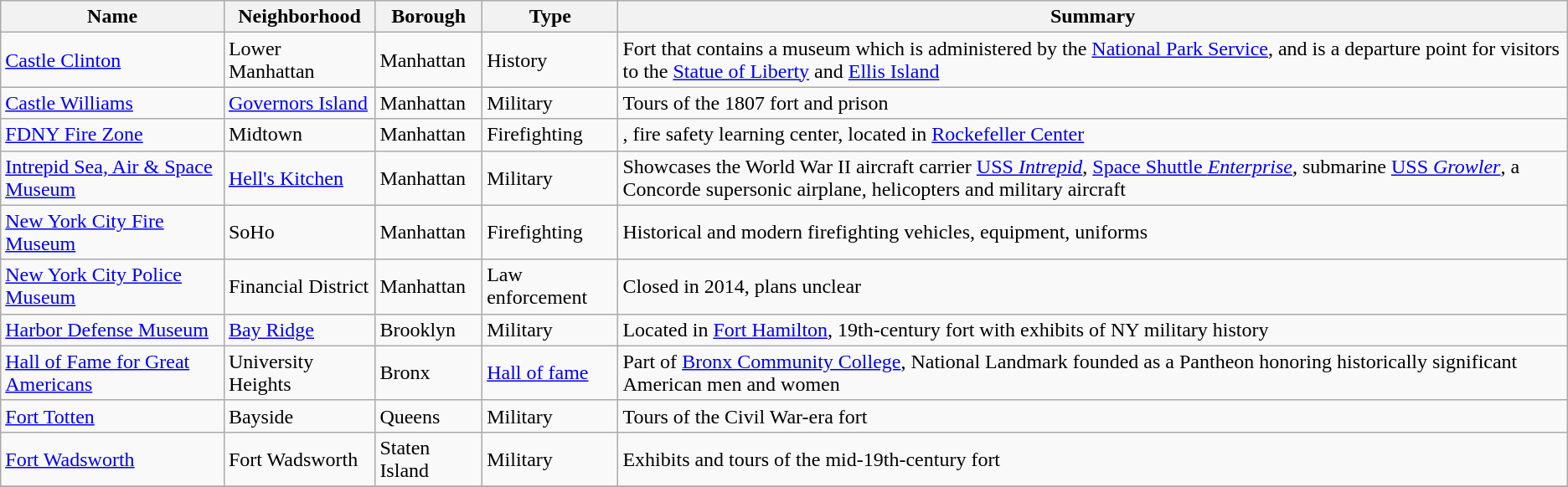<table class="wikitable sortable">
<tr>
<th>Name</th>
<th>Neighborhood</th>
<th>Borough</th>
<th>Type</th>
<th>Summary</th>
</tr>
<tr>
<td><a href='#'>Castle Clinton</a></td>
<td>Lower Manhattan</td>
<td>Manhattan</td>
<td>History</td>
<td>Fort that contains a museum which is administered by the <a href='#'>National Park Service</a>, and is a departure point for visitors to the <a href='#'>Statue of Liberty</a> and <a href='#'>Ellis Island</a></td>
</tr>
<tr>
<td><a href='#'>Castle Williams</a></td>
<td><a href='#'>Governors Island</a></td>
<td>Manhattan</td>
<td>Military</td>
<td>Tours of the 1807 fort and prison</td>
</tr>
<tr>
<td><a href='#'>FDNY Fire Zone</a></td>
<td>Midtown</td>
<td>Manhattan</td>
<td>Firefighting</td>
<td>, fire safety learning center, located in <a href='#'>Rockefeller Center</a></td>
</tr>
<tr>
<td><a href='#'>Intrepid Sea, Air & Space Museum</a></td>
<td><a href='#'>Hell's Kitchen</a></td>
<td>Manhattan</td>
<td>Military</td>
<td>Showcases the World War II aircraft carrier <a href='#'>USS <em>Intrepid</em></a>, <a href='#'>Space Shuttle <em>Enterprise</em></a>, submarine <a href='#'>USS <em>Growler</em></a>, a Concorde supersonic airplane, helicopters and military aircraft</td>
</tr>
<tr>
<td><a href='#'>New York City Fire Museum</a></td>
<td>SoHo</td>
<td>Manhattan</td>
<td>Firefighting</td>
<td>Historical and modern firefighting vehicles, equipment, uniforms</td>
</tr>
<tr>
<td><a href='#'>New York City Police Museum</a></td>
<td>Financial District</td>
<td>Manhattan</td>
<td>Law enforcement</td>
<td>Closed in 2014, plans unclear</td>
</tr>
<tr>
<td><a href='#'>Harbor Defense Museum</a></td>
<td><a href='#'>Bay Ridge</a></td>
<td>Brooklyn</td>
<td>Military</td>
<td>Located in <a href='#'>Fort Hamilton</a>, 19th-century fort with exhibits of NY military history</td>
</tr>
<tr>
<td><a href='#'>Hall of Fame for Great Americans</a></td>
<td>University Heights</td>
<td>Bronx</td>
<td><a href='#'>Hall of fame</a></td>
<td>Part of <a href='#'>Bronx Community College</a>, National Landmark founded as a Pantheon honoring historically significant American men and women</td>
</tr>
<tr>
<td><a href='#'>Fort Totten</a></td>
<td>Bayside</td>
<td>Queens</td>
<td>Military</td>
<td>Tours of the Civil War-era fort</td>
</tr>
<tr>
<td><a href='#'>Fort Wadsworth</a></td>
<td>Fort Wadsworth</td>
<td>Staten Island</td>
<td>Military</td>
<td>Exhibits and tours of the mid-19th-century fort</td>
</tr>
<tr>
</tr>
</table>
